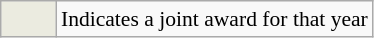<table class="wikitable" style="font-size:90%">
<tr>
<td bgcolor="#EBEBE0" width=30></td>
<td>Indicates a joint award for that year</td>
</tr>
</table>
